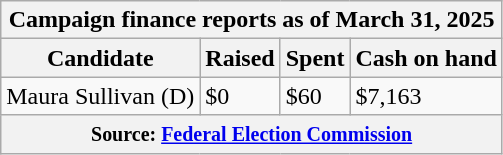<table class="wikitable sortable">
<tr>
<th colspan=4>Campaign finance reports as of March 31, 2025</th>
</tr>
<tr style="text-align:center;">
<th>Candidate</th>
<th>Raised</th>
<th>Spent</th>
<th>Cash on hand</th>
</tr>
<tr>
<td>Maura Sullivan (D)</td>
<td>$0</td>
<td>$60</td>
<td>$7,163</td>
</tr>
<tr>
<th colspan="4"><small>Source: <a href='#'>Federal Election Commission</a></small></th>
</tr>
</table>
